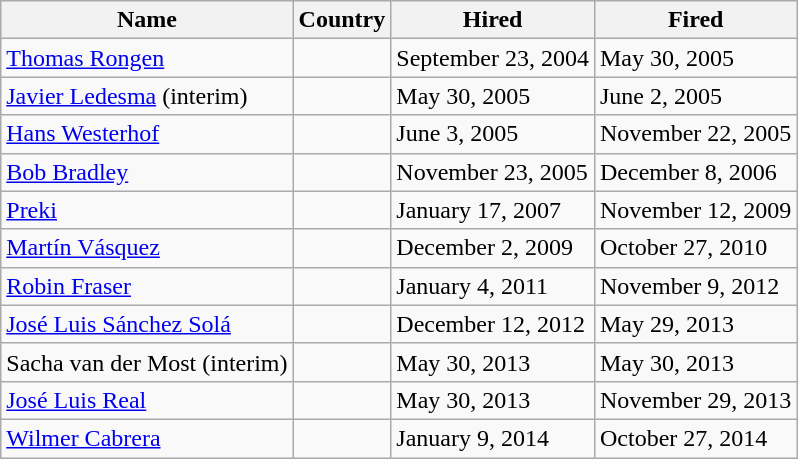<table class="wikitable">
<tr>
<th>Name</th>
<th>Country</th>
<th>Hired</th>
<th>Fired</th>
</tr>
<tr>
<td><a href='#'>Thomas Rongen</a></td>
<td></td>
<td>September 23, 2004</td>
<td>May 30, 2005</td>
</tr>
<tr>
<td><a href='#'>Javier Ledesma</a> (interim)</td>
<td></td>
<td>May 30, 2005</td>
<td>June 2, 2005</td>
</tr>
<tr>
<td><a href='#'>Hans Westerhof</a></td>
<td></td>
<td>June 3, 2005</td>
<td>November 22, 2005</td>
</tr>
<tr>
<td><a href='#'>Bob Bradley</a></td>
<td></td>
<td>November 23, 2005</td>
<td>December 8, 2006</td>
</tr>
<tr>
<td><a href='#'>Preki</a></td>
<td></td>
<td>January 17, 2007</td>
<td>November 12, 2009</td>
</tr>
<tr>
<td><a href='#'>Martín Vásquez</a></td>
<td></td>
<td>December 2, 2009</td>
<td>October 27, 2010</td>
</tr>
<tr>
<td><a href='#'>Robin Fraser</a></td>
<td></td>
<td>January 4, 2011</td>
<td>November 9, 2012</td>
</tr>
<tr>
<td><a href='#'>José Luis Sánchez Solá</a></td>
<td></td>
<td>December 12, 2012</td>
<td>May 29, 2013</td>
</tr>
<tr>
<td>Sacha van der Most (interim)</td>
<td></td>
<td>May 30, 2013</td>
<td>May 30, 2013</td>
</tr>
<tr>
<td><a href='#'>José Luis Real</a></td>
<td></td>
<td>May 30, 2013</td>
<td>November 29, 2013</td>
</tr>
<tr>
<td><a href='#'>Wilmer Cabrera</a></td>
<td></td>
<td>January 9, 2014</td>
<td>October 27, 2014</td>
</tr>
</table>
